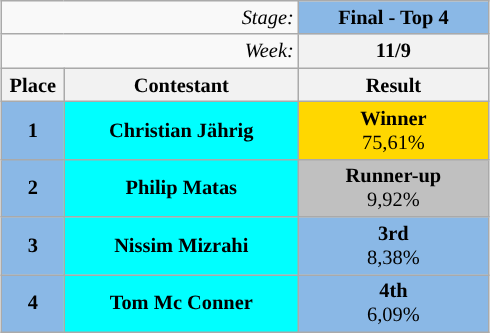<table class="wikitable" style="margin:1em auto; text-align:center; font-size:85%">
<tr>
<td colspan="2" style="text-align:right;"><em>Stage:</em></td>
<td colspan="2" style="background:#8ab8e6;"><strong>Final - Top 4</strong></td>
</tr>
<tr>
<td colspan="2" style="text-align:right;"><em>Week:</em></td>
<th style="width:120px;">11/9</th>
</tr>
<tr>
<th style="width:35px;">Place</th>
<th style="width:150px;">Contestant</th>
<th colspan="7">Result</th>
</tr>
<tr>
<td style="background:#8ab8e6;"><strong>1</strong></td>
<td style="background:cyan;"><strong>Christian Jährig</strong></td>
<td style="background:gold;"><strong>Winner</strong><br>75,61%</td>
</tr>
<tr>
<td style="background:#8ab8e6;"><strong>2</strong></td>
<td style="background:cyan;"><strong>Philip Matas</strong></td>
<td style="background:silver;"><strong>Runner-up</strong><br>9,92%</td>
</tr>
<tr>
<td style="background:#8ab8e6;"><strong>3</strong></td>
<td style="background:cyan;"><strong>Nissim Mizrahi</strong></td>
<td style="background:#8ab8e6;"><strong>3rd</strong><br>8,38%</td>
</tr>
<tr>
<td style="background:#8ab8e6;"><strong>4</strong></td>
<td style="background:cyan;"><strong>Tom Mc Conner</strong></td>
<td style="background:#8ab8e6;"><strong>4th</strong><br>6,09%</td>
</tr>
</table>
